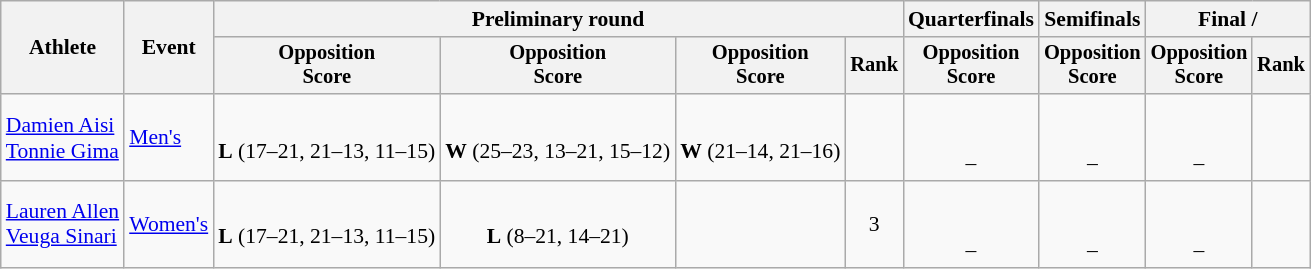<table class=wikitable style=font-size:90%;text-align:center>
<tr>
<th rowspan=2>Athlete</th>
<th rowspan=2>Event</th>
<th colspan=4>Preliminary round</th>
<th>Quarterfinals</th>
<th>Semifinals</th>
<th colspan=2>Final / </th>
</tr>
<tr style=font-size:95%>
<th>Opposition<br>Score</th>
<th>Opposition<br>Score</th>
<th>Opposition<br>Score</th>
<th>Rank</th>
<th>Opposition<br>Score</th>
<th>Opposition<br>Score</th>
<th>Opposition<br>Score</th>
<th>Rank</th>
</tr>
<tr>
<td align=left><a href='#'>Damien Aisi</a><br><a href='#'>Tonnie Gima</a></td>
<td align=left><a href='#'>Men's</a></td>
<td><br><strong>L</strong> (17–21, 21–13, 11–15)</td>
<td><br><strong>W</strong> (25–23, 13–21, 15–12)</td>
<td><br><strong>W</strong> (21–14, 21–16)</td>
<td></td>
<td><br> <br> –</td>
<td><br> <br> –</td>
<td><br> <br> –</td>
<td></td>
</tr>
<tr>
<td align=left><a href='#'>Lauren Allen</a><br><a href='#'>Veuga Sinari</a></td>
<td align=left><a href='#'>Women's</a></td>
<td><br><strong>L</strong> (17–21, 21–13, 11–15)</td>
<td><br><strong>L</strong> (8–21, 14–21)</td>
<td></td>
<td>3</td>
<td><br> <br> –</td>
<td><br> <br> –</td>
<td><br> <br> –</td>
<td></td>
</tr>
</table>
